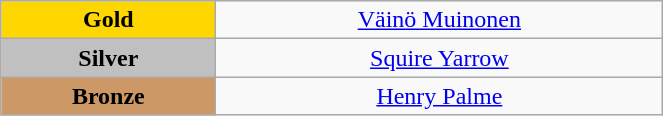<table class="wikitable" style="text-align:center; " width="35%">
<tr>
<td bgcolor="gold"><strong>Gold</strong></td>
<td><a href='#'>Väinö Muinonen</a><br>  <small><em></em></small></td>
</tr>
<tr>
<td bgcolor="silver"><strong>Silver</strong></td>
<td><a href='#'>Squire Yarrow</a><br>  <small><em></em></small></td>
</tr>
<tr>
<td bgcolor="CC9966"><strong>Bronze</strong></td>
<td><a href='#'>Henry Palme</a><br>  <small><em></em></small></td>
</tr>
</table>
